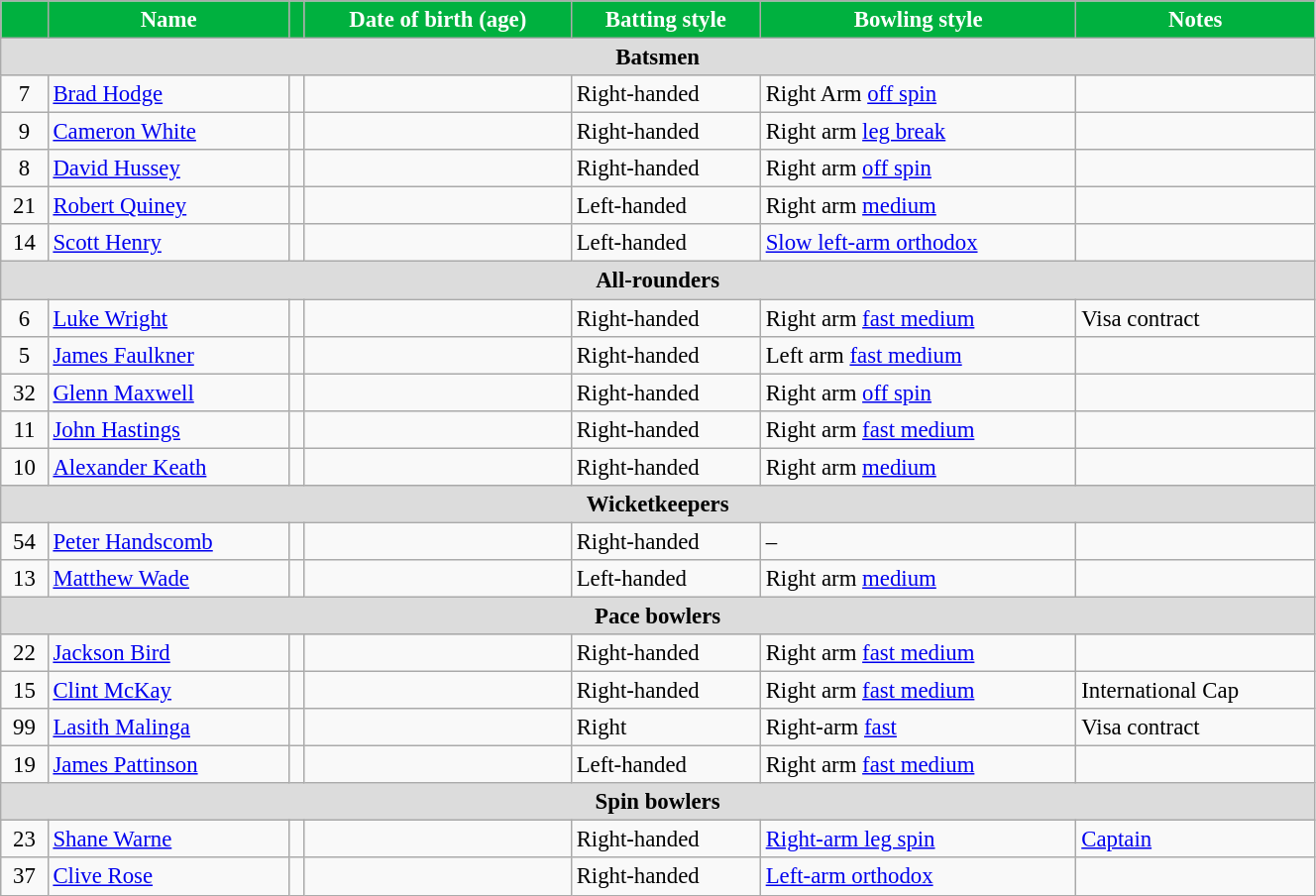<table class="wikitable"  style="font-size:95%; width:70%;">
<tr>
<th style="background:#00B13F; color:white"></th>
<th style="background:#00B13F; color:white">Name</th>
<th style="background:#00B13F; color:white"></th>
<th style="background:#00B13F; color:white">Date of birth (age)</th>
<th style="background:#00B13F; color:white">Batting style</th>
<th style="background:#00B13F; color:white">Bowling style</th>
<th style="background:#00B13F; color:white">Notes</th>
</tr>
<tr>
<th colspan="7"  style="background:#dcdcdc; text-align:center;">Batsmen</th>
</tr>
<tr>
<td style="text-align:center">7</td>
<td><a href='#'>Brad Hodge</a></td>
<td style="text-align:center"></td>
<td></td>
<td>Right-handed</td>
<td>Right Arm <a href='#'>off spin</a></td>
<td></td>
</tr>
<tr>
<td style="text-align:center">9</td>
<td><a href='#'>Cameron White</a></td>
<td style="text-align:center"></td>
<td></td>
<td>Right-handed</td>
<td>Right arm <a href='#'>leg break</a></td>
<td></td>
</tr>
<tr>
<td style="text-align:center">8</td>
<td><a href='#'>David Hussey</a></td>
<td style="text-align:center"></td>
<td></td>
<td>Right-handed</td>
<td>Right arm <a href='#'>off spin</a></td>
<td></td>
</tr>
<tr>
<td style="text-align:center">21</td>
<td><a href='#'>Robert Quiney</a></td>
<td style="text-align:center"></td>
<td></td>
<td>Left-handed</td>
<td>Right arm <a href='#'>medium</a></td>
<td></td>
</tr>
<tr>
<td style="text-align:center">14</td>
<td><a href='#'>Scott Henry</a></td>
<td style="text-align:center"></td>
<td></td>
<td>Left-handed</td>
<td><a href='#'>Slow left-arm orthodox</a></td>
<td></td>
</tr>
<tr>
<th colspan="7"  style="background:#dcdcdc; text-align:center;">All-rounders</th>
</tr>
<tr>
<td style="text-align:center">6</td>
<td><a href='#'>Luke Wright</a></td>
<td style="text-align:center"></td>
<td></td>
<td>Right-handed</td>
<td>Right arm <a href='#'>fast medium</a></td>
<td>Visa contract</td>
</tr>
<tr>
<td style="text-align:center">5</td>
<td><a href='#'>James Faulkner</a></td>
<td style="text-align:center"></td>
<td></td>
<td>Right-handed</td>
<td>Left arm <a href='#'>fast medium</a></td>
<td></td>
</tr>
<tr>
<td style="text-align:center">32</td>
<td><a href='#'>Glenn Maxwell</a></td>
<td style="text-align:center"></td>
<td></td>
<td>Right-handed</td>
<td>Right arm <a href='#'>off spin</a></td>
<td></td>
</tr>
<tr>
<td style="text-align:center">11</td>
<td><a href='#'>John Hastings</a></td>
<td style="text-align:center"></td>
<td></td>
<td>Right-handed</td>
<td>Right arm <a href='#'>fast medium</a></td>
<td></td>
</tr>
<tr>
<td style="text-align:center">10</td>
<td><a href='#'>Alexander Keath</a></td>
<td style="text-align:center"></td>
<td></td>
<td>Right-handed</td>
<td>Right arm <a href='#'>medium</a></td>
<td></td>
</tr>
<tr>
<th colspan="7"  style="background:#dcdcdc; text-align:center;">Wicketkeepers</th>
</tr>
<tr>
<td style="text-align:center">54</td>
<td><a href='#'>Peter Handscomb</a></td>
<td style="text-align:center"></td>
<td></td>
<td>Right-handed</td>
<td>–</td>
<td></td>
</tr>
<tr>
<td style="text-align:center">13</td>
<td><a href='#'>Matthew Wade</a></td>
<td style="text-align:center"></td>
<td></td>
<td>Left-handed</td>
<td>Right arm <a href='#'>medium</a></td>
<td></td>
</tr>
<tr>
<th colspan="7"  style="background:#dcdcdc; text-align:center;">Pace bowlers</th>
</tr>
<tr>
<td style="text-align:center">22</td>
<td><a href='#'>Jackson Bird</a></td>
<td style="text-align:center"></td>
<td></td>
<td>Right-handed</td>
<td>Right arm <a href='#'>fast medium</a></td>
<td></td>
</tr>
<tr>
<td style="text-align:center">15</td>
<td><a href='#'>Clint McKay</a></td>
<td style="text-align:center"></td>
<td></td>
<td>Right-handed</td>
<td>Right arm <a href='#'>fast medium</a></td>
<td>International Cap</td>
</tr>
<tr>
<td style="text-align:center">99</td>
<td><a href='#'>Lasith Malinga</a></td>
<td style="text-align:center"></td>
<td></td>
<td>Right</td>
<td>Right-arm <a href='#'>fast</a></td>
<td>Visa contract</td>
</tr>
<tr>
<td style="text-align:center">19</td>
<td><a href='#'>James Pattinson</a></td>
<td style="text-align:center"></td>
<td></td>
<td>Left-handed</td>
<td>Right arm <a href='#'>fast medium</a></td>
<td></td>
</tr>
<tr>
<th colspan="7"  style="background:#dcdcdc; text-align:center;">Spin bowlers</th>
</tr>
<tr>
<td style="text-align:center">23</td>
<td><a href='#'>Shane Warne</a></td>
<td style="text-align:center"></td>
<td></td>
<td>Right-handed</td>
<td><a href='#'>Right-arm leg spin</a></td>
<td><a href='#'>Captain</a></td>
</tr>
<tr>
<td style="text-align:center">37</td>
<td><a href='#'>Clive Rose</a></td>
<td style="text-align:center"></td>
<td></td>
<td>Right-handed</td>
<td><a href='#'>Left-arm orthodox</a></td>
<td></td>
</tr>
</table>
